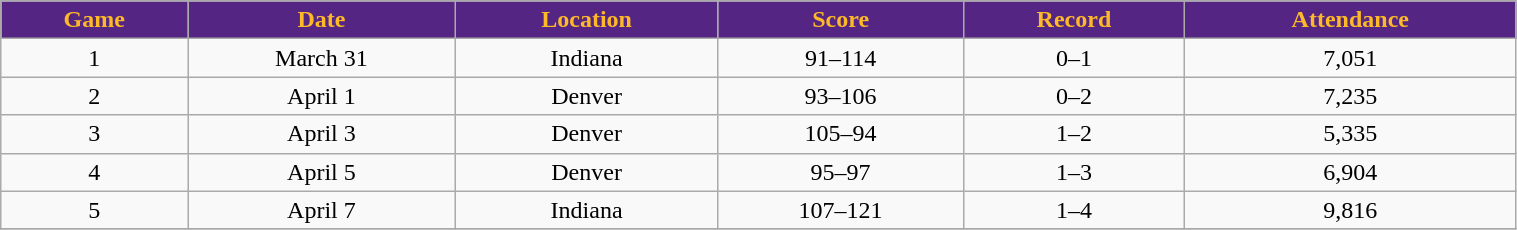<table class="wikitable" width="80%">
<tr align="center"  style="background:#552583;color:#FDB927;">
<td><strong>Game</strong></td>
<td><strong>Date</strong></td>
<td><strong>Location</strong></td>
<td><strong>Score</strong></td>
<td><strong>Record</strong></td>
<td><strong>Attendance</strong></td>
</tr>
<tr align="center" bgcolor="">
<td>1</td>
<td>March 31</td>
<td>Indiana</td>
<td>91–114</td>
<td>0–1</td>
<td>7,051</td>
</tr>
<tr align="center" bgcolor="">
<td>2</td>
<td>April 1</td>
<td>Denver</td>
<td>93–106</td>
<td>0–2</td>
<td>7,235</td>
</tr>
<tr align="center" bgcolor="">
<td>3</td>
<td>April 3</td>
<td>Denver</td>
<td>105–94</td>
<td>1–2</td>
<td>5,335</td>
</tr>
<tr align="center" bgcolor="">
<td>4</td>
<td>April 5</td>
<td>Denver</td>
<td>95–97</td>
<td>1–3</td>
<td>6,904</td>
</tr>
<tr align="center" bgcolor="">
<td>5</td>
<td>April 7</td>
<td>Indiana</td>
<td>107–121</td>
<td>1–4</td>
<td>9,816</td>
</tr>
<tr align="center" bgcolor="">
</tr>
</table>
